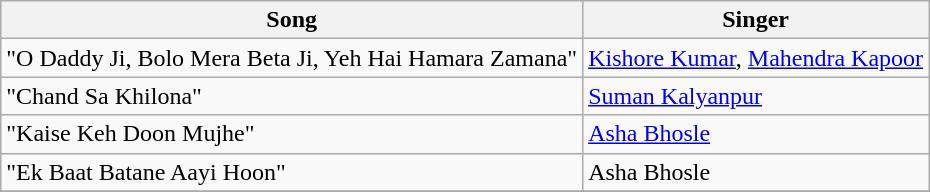<table class="wikitable">
<tr>
<th>Song</th>
<th>Singer</th>
</tr>
<tr>
<td>"O Daddy Ji, Bolo Mera Beta Ji, Yeh Hai Hamara Zamana"</td>
<td><a href='#'>Kishore Kumar</a>, <a href='#'>Mahendra Kapoor</a></td>
</tr>
<tr>
<td>"Chand Sa Khilona"</td>
<td><a href='#'>Suman Kalyanpur</a></td>
</tr>
<tr>
<td>"Kaise Keh Doon Mujhe"</td>
<td><a href='#'>Asha Bhosle</a></td>
</tr>
<tr>
<td>"Ek Baat Batane Aayi Hoon"</td>
<td>Asha Bhosle</td>
</tr>
<tr>
</tr>
</table>
